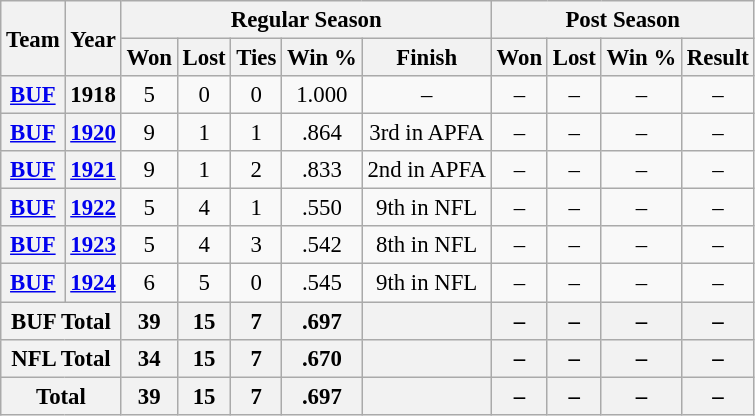<table class="wikitable" style="font-size: 95%; text-align:center;">
<tr>
<th rowspan="2">Team</th>
<th rowspan="2">Year</th>
<th colspan="5">Regular Season</th>
<th colspan="4">Post Season</th>
</tr>
<tr>
<th>Won</th>
<th>Lost</th>
<th>Ties</th>
<th>Win %</th>
<th>Finish</th>
<th>Won</th>
<th>Lost</th>
<th>Win %</th>
<th>Result</th>
</tr>
<tr>
<th><a href='#'>BUF</a></th>
<th>1918</th>
<td>5</td>
<td>0</td>
<td>0</td>
<td>1.000</td>
<td>–</td>
<td>–</td>
<td>–</td>
<td>–</td>
<td>–</td>
</tr>
<tr>
<th><a href='#'>BUF</a></th>
<th><a href='#'>1920</a></th>
<td>9</td>
<td>1</td>
<td>1</td>
<td>.864</td>
<td>3rd in APFA</td>
<td>–</td>
<td>–</td>
<td>–</td>
<td>–</td>
</tr>
<tr>
<th><a href='#'>BUF</a></th>
<th><a href='#'>1921</a></th>
<td>9</td>
<td>1</td>
<td>2</td>
<td>.833</td>
<td>2nd in APFA</td>
<td>–</td>
<td>–</td>
<td>–</td>
<td>–</td>
</tr>
<tr>
<th><a href='#'>BUF</a></th>
<th><a href='#'>1922</a></th>
<td>5</td>
<td>4</td>
<td>1</td>
<td>.550</td>
<td>9th in NFL</td>
<td>–</td>
<td>–</td>
<td>–</td>
<td>–</td>
</tr>
<tr>
<th><a href='#'>BUF</a></th>
<th><a href='#'>1923</a></th>
<td>5</td>
<td>4</td>
<td>3</td>
<td>.542</td>
<td>8th in NFL</td>
<td>–</td>
<td>–</td>
<td>–</td>
<td>–</td>
</tr>
<tr>
<th><a href='#'>BUF</a></th>
<th><a href='#'>1924</a></th>
<td>6</td>
<td>5</td>
<td>0</td>
<td>.545</td>
<td>9th in NFL</td>
<td>–</td>
<td>–</td>
<td>–</td>
<td>–</td>
</tr>
<tr>
<th colspan="2">BUF Total</th>
<th>39</th>
<th>15</th>
<th>7</th>
<th>.697</th>
<th></th>
<th>–</th>
<th>–</th>
<th>–</th>
<th>–</th>
</tr>
<tr>
<th colspan="2">NFL Total</th>
<th>34</th>
<th>15</th>
<th>7</th>
<th>.670</th>
<th></th>
<th>–</th>
<th>–</th>
<th>–</th>
<th>–</th>
</tr>
<tr>
<th colspan="2">Total</th>
<th>39</th>
<th>15</th>
<th>7</th>
<th>.697</th>
<th></th>
<th>–</th>
<th>–</th>
<th>–</th>
<th>–</th>
</tr>
</table>
